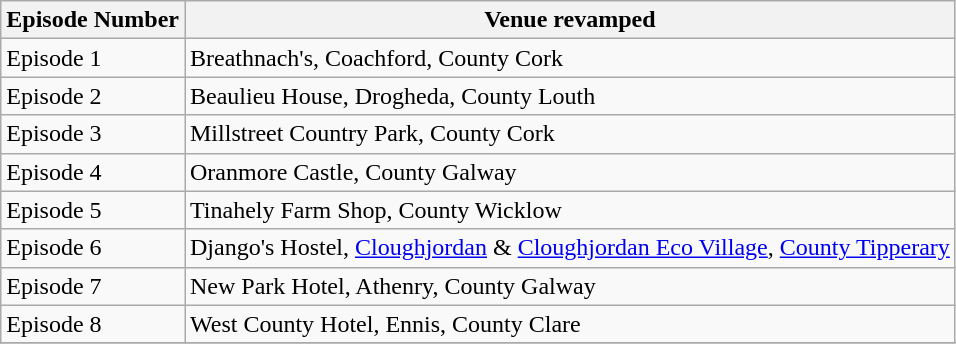<table class="wikitable">
<tr>
<th>Episode Number</th>
<th>Venue revamped</th>
</tr>
<tr>
<td>Episode 1</td>
<td>Breathnach's, Coachford, County Cork</td>
</tr>
<tr>
<td>Episode 2</td>
<td>Beaulieu House, Drogheda, County Louth</td>
</tr>
<tr>
<td>Episode 3</td>
<td>Millstreet Country Park, County Cork</td>
</tr>
<tr>
<td>Episode 4</td>
<td>Oranmore Castle, County Galway</td>
</tr>
<tr>
<td>Episode 5</td>
<td>Tinahely Farm Shop, County Wicklow</td>
</tr>
<tr>
<td>Episode 6</td>
<td>Django's Hostel, <a href='#'>Cloughjordan</a> & <a href='#'>Cloughjordan Eco Village</a>, <a href='#'>County Tipperary</a></td>
</tr>
<tr>
<td>Episode 7</td>
<td>New Park Hotel, Athenry, County Galway</td>
</tr>
<tr>
<td>Episode 8</td>
<td>West County Hotel, Ennis, County Clare</td>
</tr>
<tr>
</tr>
</table>
